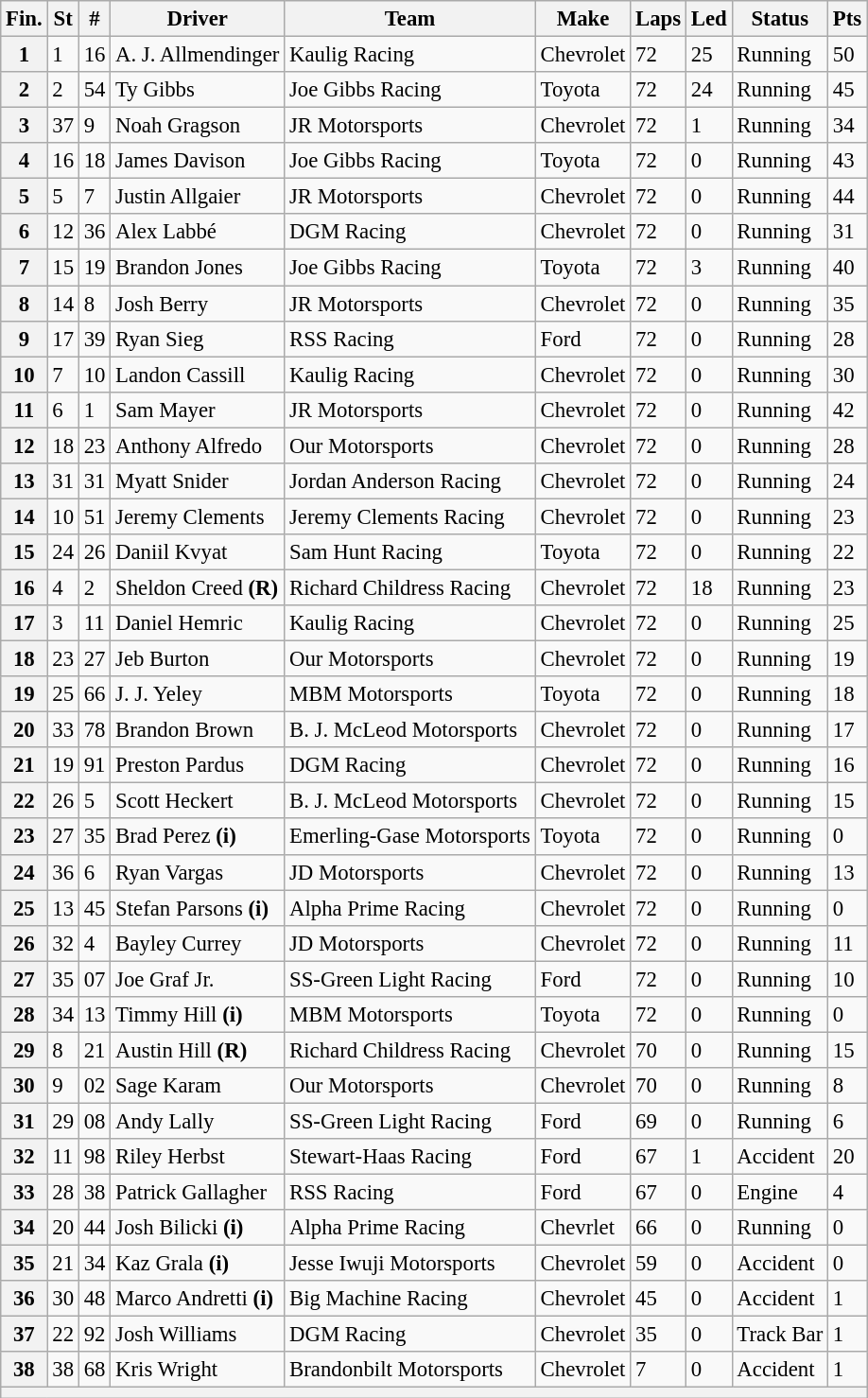<table class="wikitable" style="font-size:95%">
<tr>
<th>Fin.</th>
<th>St</th>
<th>#</th>
<th>Driver</th>
<th>Team</th>
<th>Make</th>
<th>Laps</th>
<th>Led</th>
<th>Status</th>
<th>Pts</th>
</tr>
<tr>
<th>1</th>
<td>1</td>
<td>16</td>
<td>A. J. Allmendinger</td>
<td>Kaulig Racing</td>
<td>Chevrolet</td>
<td>72</td>
<td>25</td>
<td>Running</td>
<td>50</td>
</tr>
<tr>
<th>2</th>
<td>2</td>
<td>54</td>
<td>Ty Gibbs</td>
<td>Joe Gibbs Racing</td>
<td>Toyota</td>
<td>72</td>
<td>24</td>
<td>Running</td>
<td>45</td>
</tr>
<tr>
<th>3</th>
<td>37</td>
<td>9</td>
<td>Noah Gragson</td>
<td>JR Motorsports</td>
<td>Chevrolet</td>
<td>72</td>
<td>1</td>
<td>Running</td>
<td>34</td>
</tr>
<tr>
<th>4</th>
<td>16</td>
<td>18</td>
<td>James Davison</td>
<td>Joe Gibbs Racing</td>
<td>Toyota</td>
<td>72</td>
<td>0</td>
<td>Running</td>
<td>43</td>
</tr>
<tr>
<th>5</th>
<td>5</td>
<td>7</td>
<td>Justin Allgaier</td>
<td>JR Motorsports</td>
<td>Chevrolet</td>
<td>72</td>
<td>0</td>
<td>Running</td>
<td>44</td>
</tr>
<tr>
<th>6</th>
<td>12</td>
<td>36</td>
<td>Alex Labbé</td>
<td>DGM Racing</td>
<td>Chevrolet</td>
<td>72</td>
<td>0</td>
<td>Running</td>
<td>31</td>
</tr>
<tr>
<th>7</th>
<td>15</td>
<td>19</td>
<td>Brandon Jones</td>
<td>Joe Gibbs Racing</td>
<td>Toyota</td>
<td>72</td>
<td>3</td>
<td>Running</td>
<td>40</td>
</tr>
<tr>
<th>8</th>
<td>14</td>
<td>8</td>
<td>Josh Berry</td>
<td>JR Motorsports</td>
<td>Chevrolet</td>
<td>72</td>
<td>0</td>
<td>Running</td>
<td>35</td>
</tr>
<tr>
<th>9</th>
<td>17</td>
<td>39</td>
<td>Ryan Sieg</td>
<td>RSS Racing</td>
<td>Ford</td>
<td>72</td>
<td>0</td>
<td>Running</td>
<td>28</td>
</tr>
<tr>
<th>10</th>
<td>7</td>
<td>10</td>
<td>Landon Cassill</td>
<td>Kaulig Racing</td>
<td>Chevrolet</td>
<td>72</td>
<td>0</td>
<td>Running</td>
<td>30</td>
</tr>
<tr>
<th>11</th>
<td>6</td>
<td>1</td>
<td>Sam Mayer</td>
<td>JR Motorsports</td>
<td>Chevrolet</td>
<td>72</td>
<td>0</td>
<td>Running</td>
<td>42</td>
</tr>
<tr>
<th>12</th>
<td>18</td>
<td>23</td>
<td>Anthony Alfredo</td>
<td>Our Motorsports</td>
<td>Chevrolet</td>
<td>72</td>
<td>0</td>
<td>Running</td>
<td>28</td>
</tr>
<tr>
<th>13</th>
<td>31</td>
<td>31</td>
<td>Myatt Snider</td>
<td>Jordan Anderson Racing</td>
<td>Chevrolet</td>
<td>72</td>
<td>0</td>
<td>Running</td>
<td>24</td>
</tr>
<tr>
<th>14</th>
<td>10</td>
<td>51</td>
<td>Jeremy Clements</td>
<td>Jeremy Clements Racing</td>
<td>Chevrolet</td>
<td>72</td>
<td>0</td>
<td>Running</td>
<td>23</td>
</tr>
<tr>
<th>15</th>
<td>24</td>
<td>26</td>
<td>Daniil Kvyat</td>
<td>Sam Hunt Racing</td>
<td>Toyota</td>
<td>72</td>
<td>0</td>
<td>Running</td>
<td>22</td>
</tr>
<tr>
<th>16</th>
<td>4</td>
<td>2</td>
<td>Sheldon Creed <strong>(R)</strong></td>
<td>Richard Childress Racing</td>
<td>Chevrolet</td>
<td>72</td>
<td>18</td>
<td>Running</td>
<td>23</td>
</tr>
<tr>
<th>17</th>
<td>3</td>
<td>11</td>
<td>Daniel Hemric</td>
<td>Kaulig Racing</td>
<td>Chevrolet</td>
<td>72</td>
<td>0</td>
<td>Running</td>
<td>25</td>
</tr>
<tr>
<th>18</th>
<td>23</td>
<td>27</td>
<td>Jeb Burton</td>
<td>Our Motorsports</td>
<td>Chevrolet</td>
<td>72</td>
<td>0</td>
<td>Running</td>
<td>19</td>
</tr>
<tr>
<th>19</th>
<td>25</td>
<td>66</td>
<td>J. J. Yeley</td>
<td>MBM Motorsports</td>
<td>Toyota</td>
<td>72</td>
<td>0</td>
<td>Running</td>
<td>18</td>
</tr>
<tr>
<th>20</th>
<td>33</td>
<td>78</td>
<td>Brandon Brown</td>
<td>B. J. McLeod Motorsports</td>
<td>Chevrolet</td>
<td>72</td>
<td>0</td>
<td>Running</td>
<td>17</td>
</tr>
<tr>
<th>21</th>
<td>19</td>
<td>91</td>
<td>Preston Pardus</td>
<td>DGM Racing</td>
<td>Chevrolet</td>
<td>72</td>
<td>0</td>
<td>Running</td>
<td>16</td>
</tr>
<tr>
<th>22</th>
<td>26</td>
<td>5</td>
<td>Scott Heckert</td>
<td>B. J. McLeod Motorsports</td>
<td>Chevrolet</td>
<td>72</td>
<td>0</td>
<td>Running</td>
<td>15</td>
</tr>
<tr>
<th>23</th>
<td>27</td>
<td>35</td>
<td>Brad Perez <strong>(i)</strong></td>
<td>Emerling-Gase Motorsports</td>
<td>Toyota</td>
<td>72</td>
<td>0</td>
<td>Running</td>
<td>0</td>
</tr>
<tr>
<th>24</th>
<td>36</td>
<td>6</td>
<td>Ryan Vargas</td>
<td>JD Motorsports</td>
<td>Chevrolet</td>
<td>72</td>
<td>0</td>
<td>Running</td>
<td>13</td>
</tr>
<tr>
<th>25</th>
<td>13</td>
<td>45</td>
<td>Stefan Parsons <strong>(i)</strong></td>
<td>Alpha Prime Racing</td>
<td>Chevrolet</td>
<td>72</td>
<td>0</td>
<td>Running</td>
<td>0</td>
</tr>
<tr>
<th>26</th>
<td>32</td>
<td>4</td>
<td>Bayley Currey</td>
<td>JD Motorsports</td>
<td>Chevrolet</td>
<td>72</td>
<td>0</td>
<td>Running</td>
<td>11</td>
</tr>
<tr>
<th>27</th>
<td>35</td>
<td>07</td>
<td>Joe Graf Jr.</td>
<td>SS-Green Light Racing</td>
<td>Ford</td>
<td>72</td>
<td>0</td>
<td>Running</td>
<td>10</td>
</tr>
<tr>
<th>28</th>
<td>34</td>
<td>13</td>
<td>Timmy Hill <strong>(i)</strong></td>
<td>MBM Motorsports</td>
<td>Toyota</td>
<td>72</td>
<td>0</td>
<td>Running</td>
<td>0</td>
</tr>
<tr>
<th>29</th>
<td>8</td>
<td>21</td>
<td>Austin Hill <strong>(R)</strong></td>
<td>Richard Childress Racing</td>
<td>Chevrolet</td>
<td>70</td>
<td>0</td>
<td>Running</td>
<td>15</td>
</tr>
<tr>
<th>30</th>
<td>9</td>
<td>02</td>
<td>Sage Karam</td>
<td>Our Motorsports</td>
<td>Chevrolet</td>
<td>70</td>
<td>0</td>
<td>Running</td>
<td>8</td>
</tr>
<tr>
<th>31</th>
<td>29</td>
<td>08</td>
<td>Andy Lally</td>
<td>SS-Green Light Racing</td>
<td>Ford</td>
<td>69</td>
<td>0</td>
<td>Running</td>
<td>6</td>
</tr>
<tr>
<th>32</th>
<td>11</td>
<td>98</td>
<td>Riley Herbst</td>
<td>Stewart-Haas Racing</td>
<td>Ford</td>
<td>67</td>
<td>1</td>
<td>Accident</td>
<td>20</td>
</tr>
<tr>
<th>33</th>
<td>28</td>
<td>38</td>
<td>Patrick Gallagher</td>
<td>RSS Racing</td>
<td>Ford</td>
<td>67</td>
<td>0</td>
<td>Engine</td>
<td>4</td>
</tr>
<tr>
<th>34</th>
<td>20</td>
<td>44</td>
<td>Josh Bilicki <strong>(i)</strong></td>
<td>Alpha Prime Racing</td>
<td>Chevrlet</td>
<td>66</td>
<td>0</td>
<td>Running</td>
<td>0</td>
</tr>
<tr>
<th>35</th>
<td>21</td>
<td>34</td>
<td>Kaz Grala <strong>(i)</strong></td>
<td>Jesse Iwuji Motorsports</td>
<td>Chevrolet</td>
<td>59</td>
<td>0</td>
<td>Accident</td>
<td>0</td>
</tr>
<tr>
<th>36</th>
<td>30</td>
<td>48</td>
<td>Marco Andretti <strong>(i)</strong></td>
<td>Big Machine Racing</td>
<td>Chevrolet</td>
<td>45</td>
<td>0</td>
<td>Accident</td>
<td>1</td>
</tr>
<tr>
<th>37</th>
<td>22</td>
<td>92</td>
<td>Josh Williams</td>
<td>DGM Racing</td>
<td>Chevrolet</td>
<td>35</td>
<td>0</td>
<td>Track Bar</td>
<td>1</td>
</tr>
<tr>
<th>38</th>
<td>38</td>
<td>68</td>
<td>Kris Wright</td>
<td>Brandonbilt Motorsports</td>
<td>Chevrolet</td>
<td>7</td>
<td>0</td>
<td>Accident</td>
<td>1</td>
</tr>
<tr>
<th colspan="10"></th>
</tr>
</table>
